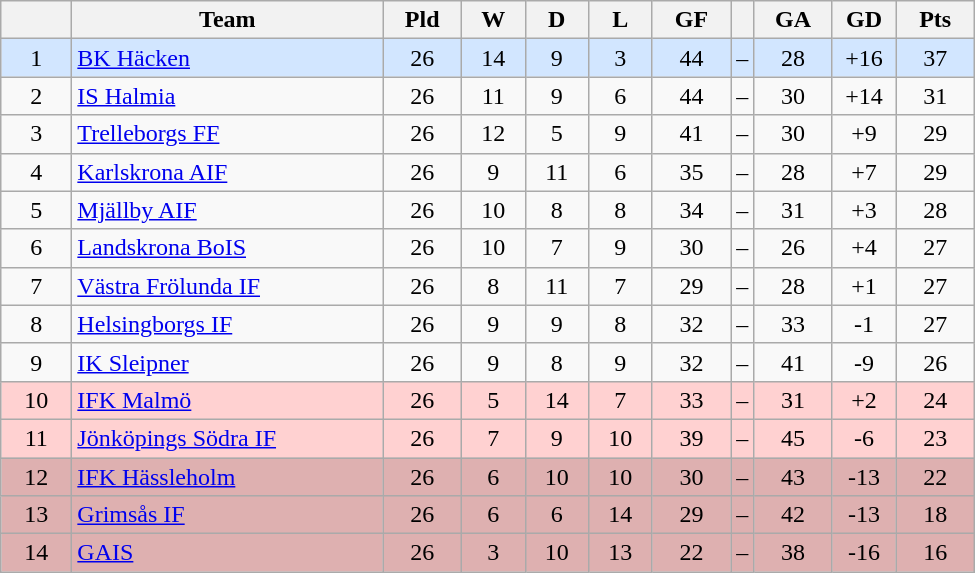<table class="wikitable" style="text-align: center;">
<tr>
<th style="width: 40px;"></th>
<th style="width: 200px;">Team</th>
<th style="width: 45px;">Pld</th>
<th style="width: 35px;">W</th>
<th style="width: 35px;">D</th>
<th style="width: 35px;">L</th>
<th style="width: 45px;">GF</th>
<th></th>
<th style="width: 45px;">GA</th>
<th style="width: 35px;">GD</th>
<th style="width: 45px;">Pts</th>
</tr>
<tr style="background: #d2e6ff">
<td>1</td>
<td style="text-align: left;"><a href='#'>BK Häcken</a></td>
<td>26</td>
<td>14</td>
<td>9</td>
<td>3</td>
<td>44</td>
<td>–</td>
<td>28</td>
<td>+16</td>
<td>37</td>
</tr>
<tr>
<td>2</td>
<td style="text-align: left;"><a href='#'>IS Halmia</a></td>
<td>26</td>
<td>11</td>
<td>9</td>
<td>6</td>
<td>44</td>
<td>–</td>
<td>30</td>
<td>+14</td>
<td>31</td>
</tr>
<tr>
<td>3</td>
<td style="text-align: left;"><a href='#'>Trelleborgs FF</a></td>
<td>26</td>
<td>12</td>
<td>5</td>
<td>9</td>
<td>41</td>
<td>–</td>
<td>30</td>
<td>+9</td>
<td>29</td>
</tr>
<tr>
<td>4</td>
<td style="text-align: left;"><a href='#'>Karlskrona AIF</a></td>
<td>26</td>
<td>9</td>
<td>11</td>
<td>6</td>
<td>35</td>
<td>–</td>
<td>28</td>
<td>+7</td>
<td>29</td>
</tr>
<tr>
<td>5</td>
<td style="text-align: left;"><a href='#'>Mjällby AIF</a></td>
<td>26</td>
<td>10</td>
<td>8</td>
<td>8</td>
<td>34</td>
<td>–</td>
<td>31</td>
<td>+3</td>
<td>28</td>
</tr>
<tr>
<td>6</td>
<td style="text-align: left;"><a href='#'>Landskrona BoIS</a></td>
<td>26</td>
<td>10</td>
<td>7</td>
<td>9</td>
<td>30</td>
<td>–</td>
<td>26</td>
<td>+4</td>
<td>27</td>
</tr>
<tr>
<td>7</td>
<td style="text-align: left;"><a href='#'>Västra Frölunda IF</a></td>
<td>26</td>
<td>8</td>
<td>11</td>
<td>7</td>
<td>29</td>
<td>–</td>
<td>28</td>
<td>+1</td>
<td>27</td>
</tr>
<tr>
<td>8</td>
<td style="text-align: left;"><a href='#'>Helsingborgs IF</a></td>
<td>26</td>
<td>9</td>
<td>9</td>
<td>8</td>
<td>32</td>
<td>–</td>
<td>33</td>
<td>-1</td>
<td>27</td>
</tr>
<tr>
<td>9</td>
<td style="text-align: left;"><a href='#'>IK Sleipner</a></td>
<td>26</td>
<td>9</td>
<td>8</td>
<td>9</td>
<td>32</td>
<td>–</td>
<td>41</td>
<td>-9</td>
<td>26</td>
</tr>
<tr style="background: #ffd1d1">
<td>10</td>
<td style="text-align: left;"><a href='#'>IFK Malmö</a></td>
<td>26</td>
<td>5</td>
<td>14</td>
<td>7</td>
<td>33</td>
<td>–</td>
<td>31</td>
<td>+2</td>
<td>24</td>
</tr>
<tr style="background: #ffd1d1">
<td>11</td>
<td style="text-align: left;"><a href='#'>Jönköpings Södra IF</a></td>
<td>26</td>
<td>7</td>
<td>9</td>
<td>10</td>
<td>39</td>
<td>–</td>
<td>45</td>
<td>-6</td>
<td>23</td>
</tr>
<tr style="background: #deb0b0">
<td>12</td>
<td style="text-align: left;"><a href='#'>IFK Hässleholm</a></td>
<td>26</td>
<td>6</td>
<td>10</td>
<td>10</td>
<td>30</td>
<td>–</td>
<td>43</td>
<td>-13</td>
<td>22</td>
</tr>
<tr style="background: #deb0b0">
<td>13</td>
<td style="text-align: left;"><a href='#'>Grimsås IF</a></td>
<td>26</td>
<td>6</td>
<td>6</td>
<td>14</td>
<td>29</td>
<td>–</td>
<td>42</td>
<td>-13</td>
<td>18</td>
</tr>
<tr style="background: #deb0b0">
<td>14</td>
<td style="text-align: left;"><a href='#'>GAIS</a></td>
<td>26</td>
<td>3</td>
<td>10</td>
<td>13</td>
<td>22</td>
<td>–</td>
<td>38</td>
<td>-16</td>
<td>16</td>
</tr>
</table>
